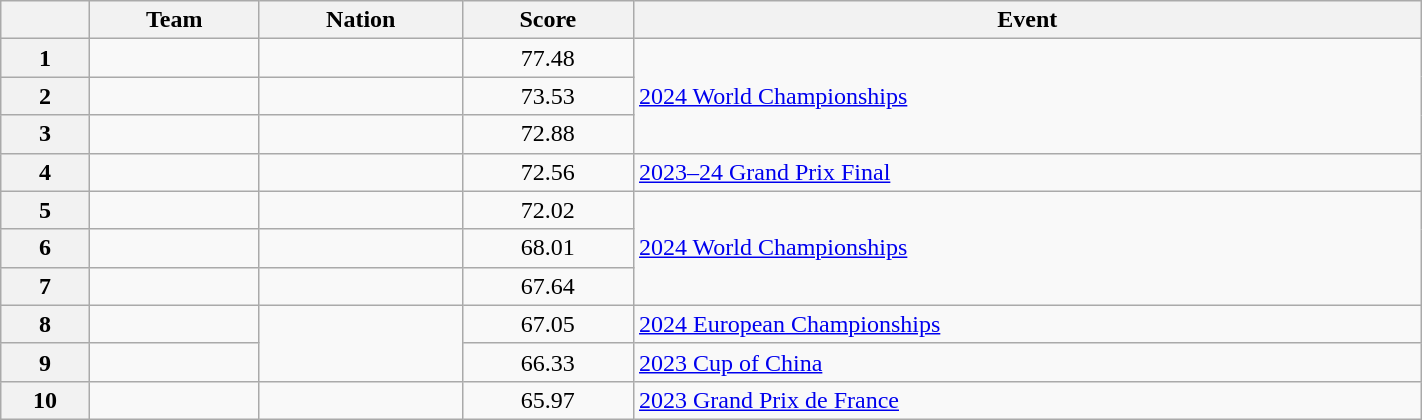<table class="wikitable unsortable" style="text-align:left; width:75%">
<tr>
<th scope="col"></th>
<th scope="col">Team</th>
<th scope="col">Nation</th>
<th scope="col">Score</th>
<th scope="col">Event</th>
</tr>
<tr>
<th scope="row">1</th>
<td></td>
<td></td>
<td style="text-align:center;">77.48</td>
<td rowspan="3"><a href='#'>2024 World Championships</a></td>
</tr>
<tr>
<th scope="row">2</th>
<td></td>
<td></td>
<td style="text-align:center;">73.53</td>
</tr>
<tr>
<th scope="row">3</th>
<td></td>
<td></td>
<td style="text-align:center;">72.88</td>
</tr>
<tr>
<th scope="row">4</th>
<td></td>
<td></td>
<td style="text-align:center;">72.56</td>
<td><a href='#'>2023–24 Grand Prix Final</a></td>
</tr>
<tr>
<th scope="row">5</th>
<td></td>
<td></td>
<td style="text-align:center;">72.02</td>
<td rowspan="3"><a href='#'>2024 World Championships</a></td>
</tr>
<tr>
<th scope="row">6</th>
<td></td>
<td></td>
<td style="text-align:center;">68.01</td>
</tr>
<tr>
<th scope="row">7</th>
<td></td>
<td></td>
<td style="text-align:center;">67.64</td>
</tr>
<tr>
<th scope="row">8</th>
<td></td>
<td rowspan="2"></td>
<td style="text-align:center;">67.05</td>
<td><a href='#'>2024 European Championships</a></td>
</tr>
<tr>
<th scope="row">9</th>
<td></td>
<td style="text-align:center;">66.33</td>
<td><a href='#'>2023 Cup of China</a></td>
</tr>
<tr>
<th scope="row">10</th>
<td></td>
<td></td>
<td style="text-align:center;">65.97</td>
<td><a href='#'>2023 Grand Prix de France</a></td>
</tr>
</table>
